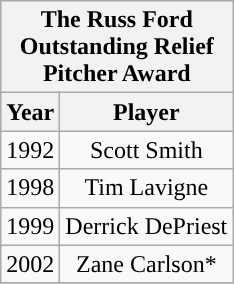<table class="wikitable" style="display: inline-table; margin-right: 20px; text-align:center">
<tr>
<th scope="col" colspan="2" style="width: 145px;">The Russ Ford Outstanding Relief Pitcher Award</th>
</tr>
<tr>
<th scope="col">Year</th>
<th scope="col">Player</th>
</tr>
<tr>
<td>1992</td>
<td>Scott Smith</td>
</tr>
<tr>
<td>1998</td>
<td>Tim Lavigne</td>
</tr>
<tr>
<td>1999</td>
<td>Derrick DePriest</td>
</tr>
<tr>
<td>2002</td>
<td>Zane Carlson*</td>
</tr>
<tr>
</tr>
</table>
